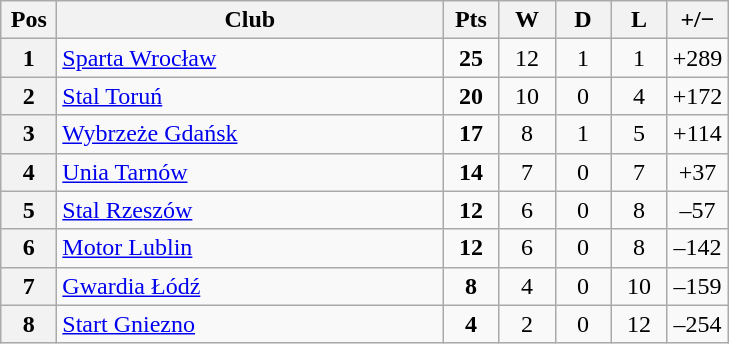<table class="wikitable">
<tr>
<th width=30>Pos</th>
<th width=250>Club</th>
<th width=30>Pts</th>
<th width=30>W</th>
<th width=30>D</th>
<th width=30>L</th>
<th width=30>+/−</th>
</tr>
<tr align=center>
<th>1</th>
<td align=left><a href='#'>Sparta Wrocław</a></td>
<td><strong>25</strong></td>
<td>12</td>
<td>1</td>
<td>1</td>
<td>+289</td>
</tr>
<tr align=center>
<th>2</th>
<td align=left><a href='#'>Stal Toruń</a></td>
<td><strong>20</strong></td>
<td>10</td>
<td>0</td>
<td>4</td>
<td>+172</td>
</tr>
<tr align=center>
<th>3</th>
<td align=left><a href='#'>Wybrzeże Gdańsk</a></td>
<td><strong>17</strong></td>
<td>8</td>
<td>1</td>
<td>5</td>
<td>+114</td>
</tr>
<tr align=center>
<th>4</th>
<td align=left><a href='#'>Unia Tarnów</a></td>
<td><strong>14</strong></td>
<td>7</td>
<td>0</td>
<td>7</td>
<td>+37</td>
</tr>
<tr align=center>
<th>5</th>
<td align=left><a href='#'>Stal Rzeszów</a></td>
<td><strong>12</strong></td>
<td>6</td>
<td>0</td>
<td>8</td>
<td>–57</td>
</tr>
<tr align=center>
<th>6</th>
<td align=left><a href='#'>Motor Lublin</a></td>
<td><strong>12</strong></td>
<td>6</td>
<td>0</td>
<td>8</td>
<td>–142</td>
</tr>
<tr align=center>
<th>7</th>
<td align=left><a href='#'>Gwardia Łódź</a></td>
<td><strong>8</strong></td>
<td>4</td>
<td>0</td>
<td>10</td>
<td>–159</td>
</tr>
<tr align=center>
<th>8</th>
<td align=left><a href='#'>Start Gniezno</a></td>
<td><strong>4</strong></td>
<td>2</td>
<td>0</td>
<td>12</td>
<td>–254</td>
</tr>
</table>
